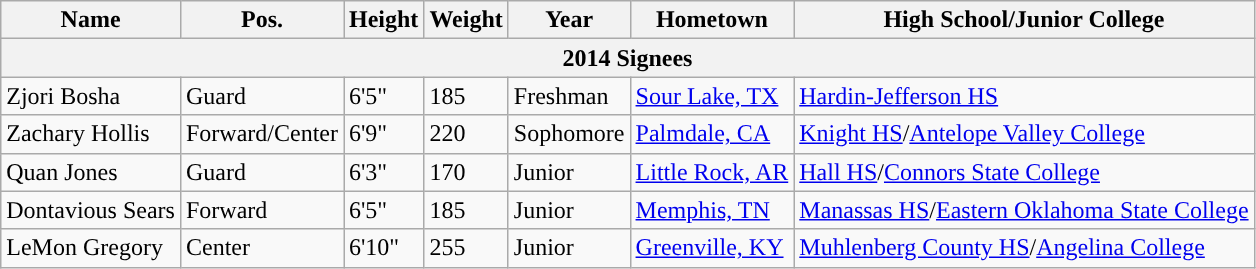<table class="wikitable sortable">
<tr>
<th>Name</th>
<th>Pos.</th>
<th>Height</th>
<th>Weight</th>
<th>Year</th>
<th>Hometown</th>
<th class="unsortable">High School/Junior College</th>
</tr>
<tr>
<th colspan=7>2014 Signees</th>
</tr>
<tr>
<td sortname>Zjori Bosha</td>
<td>Guard</td>
<td>6'5"</td>
<td>185</td>
<td>Freshman</td>
<td><a href='#'>Sour Lake, TX</a></td>
<td><a href='#'>Hardin-Jefferson HS</a></td>
</tr>
<tr>
<td sortname>Zachary Hollis</td>
<td>Forward/Center</td>
<td>6'9"</td>
<td>220</td>
<td>Sophomore</td>
<td><a href='#'>Palmdale, CA</a></td>
<td><a href='#'>Knight HS</a>/<a href='#'>Antelope Valley College</a></td>
</tr>
<tr>
<td sortname>Quan Jones</td>
<td>Guard</td>
<td>6'3"</td>
<td>170</td>
<td>Junior</td>
<td><a href='#'>Little Rock, AR</a></td>
<td><a href='#'>Hall HS</a>/<a href='#'>Connors State College</a></td>
</tr>
<tr>
<td sortname>Dontavious Sears</td>
<td>Forward</td>
<td>6'5"</td>
<td>185</td>
<td>Junior</td>
<td><a href='#'>Memphis, TN</a></td>
<td><a href='#'>Manassas HS</a>/<a href='#'>Eastern Oklahoma State College</a></td>
</tr>
<tr>
<td sortname>LeMon Gregory</td>
<td>Center</td>
<td>6'10"</td>
<td>255</td>
<td>Junior</td>
<td><a href='#'>Greenville, KY</a></td>
<td><a href='#'>Muhlenberg County HS</a>/<a href='#'>Angelina College</a></td>
</tr>
</table>
